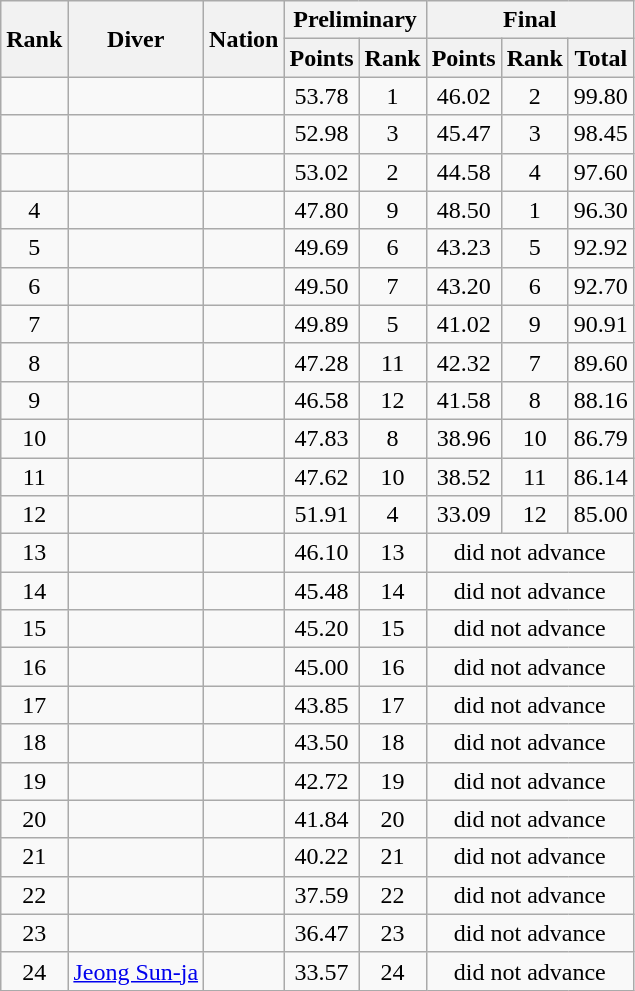<table class="wikitable sortable" style="text-align:center;">
<tr>
<th rowspan=2>Rank</th>
<th rowspan=2>Diver</th>
<th rowspan=2>Nation</th>
<th colspan=2>Preliminary</th>
<th colspan=3>Final</th>
</tr>
<tr>
<th>Points</th>
<th>Rank</th>
<th>Points</th>
<th>Rank</th>
<th>Total</th>
</tr>
<tr>
<td></td>
<td align=left></td>
<td align=left></td>
<td>53.78</td>
<td>1</td>
<td>46.02</td>
<td>2</td>
<td>99.80</td>
</tr>
<tr>
<td></td>
<td align=left></td>
<td align=left></td>
<td>52.98</td>
<td>3</td>
<td>45.47</td>
<td>3</td>
<td>98.45</td>
</tr>
<tr>
<td></td>
<td align=left></td>
<td align=left></td>
<td>53.02</td>
<td>2</td>
<td>44.58</td>
<td>4</td>
<td>97.60</td>
</tr>
<tr>
<td>4</td>
<td align=left></td>
<td align=left></td>
<td>47.80</td>
<td>9</td>
<td>48.50</td>
<td>1</td>
<td>96.30</td>
</tr>
<tr>
<td>5</td>
<td align=left></td>
<td align=left></td>
<td>49.69</td>
<td>6</td>
<td>43.23</td>
<td>5</td>
<td>92.92</td>
</tr>
<tr>
<td>6</td>
<td align=left></td>
<td align=left></td>
<td>49.50</td>
<td>7</td>
<td>43.20</td>
<td>6</td>
<td>92.70</td>
</tr>
<tr>
<td>7</td>
<td align=left></td>
<td align=left></td>
<td>49.89</td>
<td>5</td>
<td>41.02</td>
<td>9</td>
<td>90.91</td>
</tr>
<tr>
<td>8</td>
<td align=left></td>
<td align=left></td>
<td>47.28</td>
<td>11</td>
<td>42.32</td>
<td>7</td>
<td>89.60</td>
</tr>
<tr>
<td>9</td>
<td align=left></td>
<td align=left></td>
<td>46.58</td>
<td>12</td>
<td>41.58</td>
<td>8</td>
<td>88.16</td>
</tr>
<tr>
<td>10</td>
<td align=left></td>
<td align=left></td>
<td>47.83</td>
<td>8</td>
<td>38.96</td>
<td>10</td>
<td>86.79</td>
</tr>
<tr>
<td>11</td>
<td align=left></td>
<td align=left></td>
<td>47.62</td>
<td>10</td>
<td>38.52</td>
<td>11</td>
<td>86.14</td>
</tr>
<tr>
<td>12</td>
<td align=left></td>
<td align=left></td>
<td>51.91</td>
<td>4</td>
<td>33.09</td>
<td>12</td>
<td>85.00</td>
</tr>
<tr>
<td>13</td>
<td align=left></td>
<td align=left></td>
<td>46.10</td>
<td>13</td>
<td colspan=3>did not advance</td>
</tr>
<tr>
<td>14</td>
<td align=left></td>
<td align=left></td>
<td>45.48</td>
<td>14</td>
<td colspan=3>did not advance</td>
</tr>
<tr>
<td>15</td>
<td align=left></td>
<td align=left></td>
<td>45.20</td>
<td>15</td>
<td colspan=3>did not advance</td>
</tr>
<tr>
<td>16</td>
<td align=left></td>
<td align=left></td>
<td>45.00</td>
<td>16</td>
<td colspan=3>did not advance</td>
</tr>
<tr>
<td>17</td>
<td align=left></td>
<td align=left></td>
<td>43.85</td>
<td>17</td>
<td colspan=3>did not advance</td>
</tr>
<tr>
<td>18</td>
<td align=left></td>
<td align=left></td>
<td>43.50</td>
<td>18</td>
<td colspan=3>did not advance</td>
</tr>
<tr>
<td>19</td>
<td align=left></td>
<td align=left></td>
<td>42.72</td>
<td>19</td>
<td colspan=3>did not advance</td>
</tr>
<tr>
<td>20</td>
<td align=left></td>
<td align=left></td>
<td>41.84</td>
<td>20</td>
<td colspan=3>did not advance</td>
</tr>
<tr>
<td>21</td>
<td align=left></td>
<td align=left></td>
<td>40.22</td>
<td>21</td>
<td colspan=3>did not advance</td>
</tr>
<tr>
<td>22</td>
<td align=left></td>
<td align=left></td>
<td>37.59</td>
<td>22</td>
<td colspan=3>did not advance</td>
</tr>
<tr>
<td>23</td>
<td align=left></td>
<td align=left></td>
<td>36.47</td>
<td>23</td>
<td colspan=3>did not advance</td>
</tr>
<tr>
<td>24</td>
<td align=left><a href='#'>Jeong Sun-ja</a></td>
<td align=left></td>
<td>33.57</td>
<td>24</td>
<td colspan=3>did not advance</td>
</tr>
</table>
